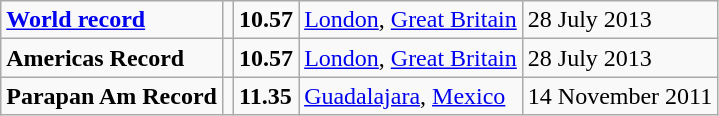<table class="wikitable">
<tr>
<td><strong><a href='#'>World record</a></strong></td>
<td></td>
<td><strong>10.57</strong></td>
<td><a href='#'>London</a>, <a href='#'>Great Britain</a></td>
<td>28 July 2013</td>
</tr>
<tr>
<td><strong>Americas Record</strong></td>
<td></td>
<td><strong>10.57</strong></td>
<td><a href='#'>London</a>, <a href='#'>Great Britain</a></td>
<td>28 July 2013</td>
</tr>
<tr>
<td><strong>Parapan Am Record</strong></td>
<td></td>
<td><strong>11.35</strong></td>
<td><a href='#'>Guadalajara</a>, <a href='#'>Mexico</a></td>
<td>14 November 2011</td>
</tr>
</table>
